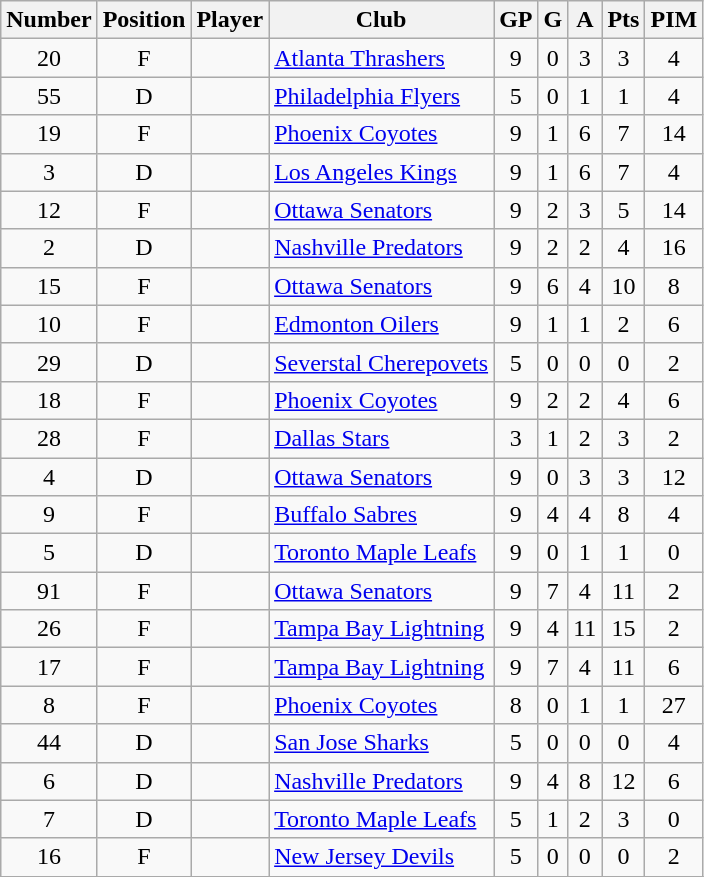<table class="wikitable sortable" style="text-align: center;">
<tr>
<th>Number</th>
<th>Position</th>
<th>Player</th>
<th>Club</th>
<th>GP</th>
<th>G</th>
<th>A</th>
<th>Pts</th>
<th>PIM</th>
</tr>
<tr>
<td>20</td>
<td>F</td>
<td align=left></td>
<td align=left><a href='#'>Atlanta Thrashers</a></td>
<td>9</td>
<td>0</td>
<td>3</td>
<td>3</td>
<td>4</td>
</tr>
<tr>
<td>55</td>
<td>D</td>
<td align=left></td>
<td align=left><a href='#'>Philadelphia Flyers</a></td>
<td>5</td>
<td>0</td>
<td>1</td>
<td>1</td>
<td>4</td>
</tr>
<tr>
<td>19</td>
<td>F</td>
<td align=left></td>
<td align=left><a href='#'>Phoenix Coyotes</a></td>
<td>9</td>
<td>1</td>
<td>6</td>
<td>7</td>
<td>14</td>
</tr>
<tr>
<td>3</td>
<td>D</td>
<td align=left></td>
<td align=left><a href='#'>Los Angeles Kings</a></td>
<td>9</td>
<td>1</td>
<td>6</td>
<td>7</td>
<td>4</td>
</tr>
<tr>
<td>12</td>
<td>F</td>
<td align=left></td>
<td align=left><a href='#'>Ottawa Senators</a></td>
<td>9</td>
<td>2</td>
<td>3</td>
<td>5</td>
<td>14</td>
</tr>
<tr>
<td>2</td>
<td>D</td>
<td align=left></td>
<td align=left><a href='#'>Nashville Predators</a></td>
<td>9</td>
<td>2</td>
<td>2</td>
<td>4</td>
<td>16</td>
</tr>
<tr>
<td>15</td>
<td>F</td>
<td align=left></td>
<td align=left><a href='#'>Ottawa Senators</a></td>
<td>9</td>
<td>6</td>
<td>4</td>
<td>10</td>
<td>8</td>
</tr>
<tr>
<td>10</td>
<td>F</td>
<td align=left></td>
<td align=left><a href='#'>Edmonton Oilers</a></td>
<td>9</td>
<td>1</td>
<td>1</td>
<td>2</td>
<td>6</td>
</tr>
<tr>
<td>29</td>
<td>D</td>
<td align=left></td>
<td align=left><a href='#'>Severstal Cherepovets</a></td>
<td>5</td>
<td>0</td>
<td>0</td>
<td>0</td>
<td>2</td>
</tr>
<tr>
<td>18</td>
<td>F</td>
<td align=left></td>
<td align=left><a href='#'>Phoenix Coyotes</a></td>
<td>9</td>
<td>2</td>
<td>2</td>
<td>4</td>
<td>6</td>
</tr>
<tr>
<td>28</td>
<td>F</td>
<td align=left></td>
<td align=left><a href='#'>Dallas Stars</a></td>
<td>3</td>
<td>1</td>
<td>2</td>
<td>3</td>
<td>2</td>
</tr>
<tr>
<td>4</td>
<td>D</td>
<td align=left></td>
<td align=left><a href='#'>Ottawa Senators</a></td>
<td>9</td>
<td>0</td>
<td>3</td>
<td>3</td>
<td>12</td>
</tr>
<tr>
<td>9</td>
<td>F</td>
<td align=left></td>
<td align=left><a href='#'>Buffalo Sabres</a></td>
<td>9</td>
<td>4</td>
<td>4</td>
<td>8</td>
<td>4</td>
</tr>
<tr>
<td>5</td>
<td>D</td>
<td align=left></td>
<td align=left><a href='#'>Toronto Maple Leafs</a></td>
<td>9</td>
<td>0</td>
<td>1</td>
<td>1</td>
<td>0</td>
</tr>
<tr>
<td>91</td>
<td>F</td>
<td align=left></td>
<td align=left><a href='#'>Ottawa Senators</a></td>
<td>9</td>
<td>7</td>
<td>4</td>
<td>11</td>
<td>2</td>
</tr>
<tr>
<td>26</td>
<td>F</td>
<td align=left></td>
<td align=left><a href='#'>Tampa Bay Lightning</a></td>
<td>9</td>
<td>4</td>
<td>11</td>
<td>15</td>
<td>2</td>
</tr>
<tr>
<td>17</td>
<td>F</td>
<td align=left></td>
<td align=left><a href='#'>Tampa Bay Lightning</a></td>
<td>9</td>
<td>7</td>
<td>4</td>
<td>11</td>
<td>6</td>
</tr>
<tr>
<td>8</td>
<td>F</td>
<td align=left></td>
<td align=left><a href='#'>Phoenix Coyotes</a></td>
<td>8</td>
<td>0</td>
<td>1</td>
<td>1</td>
<td>27</td>
</tr>
<tr>
<td>44</td>
<td>D</td>
<td align=left></td>
<td align=left><a href='#'>San Jose Sharks</a></td>
<td>5</td>
<td>0</td>
<td>0</td>
<td>0</td>
<td>4</td>
</tr>
<tr>
<td>6</td>
<td>D</td>
<td align=left></td>
<td align=left><a href='#'>Nashville Predators</a></td>
<td>9</td>
<td>4</td>
<td>8</td>
<td>12</td>
<td>6</td>
</tr>
<tr>
<td>7</td>
<td>D</td>
<td align=left></td>
<td align=left><a href='#'>Toronto Maple Leafs</a></td>
<td>5</td>
<td>1</td>
<td>2</td>
<td>3</td>
<td>0</td>
</tr>
<tr>
<td>16</td>
<td>F</td>
<td align=left></td>
<td align=left><a href='#'>New Jersey Devils</a></td>
<td>5</td>
<td>0</td>
<td>0</td>
<td>0</td>
<td>2</td>
</tr>
<tr>
</tr>
</table>
